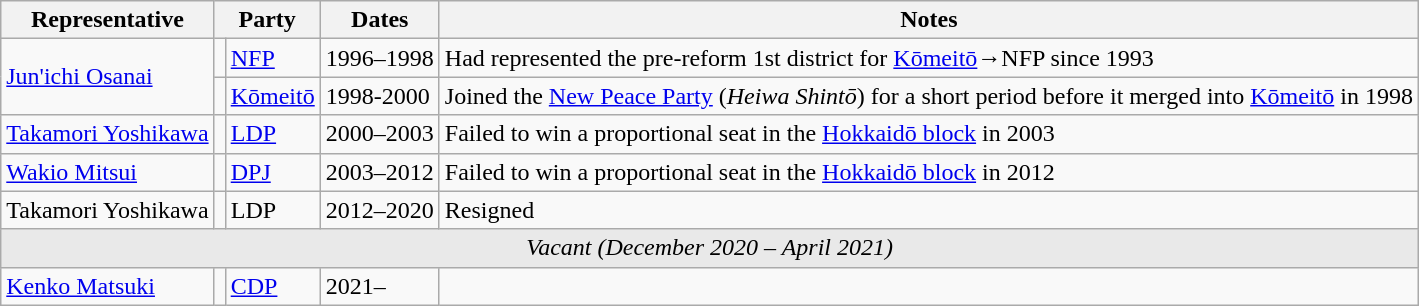<table class=wikitable>
<tr valign=bottom>
<th>Representative</th>
<th colspan="2">Party</th>
<th>Dates</th>
<th>Notes</th>
</tr>
<tr>
<td rowspan= 2><a href='#'>Jun'ichi Osanai</a></td>
<td bgcolor=></td>
<td><a href='#'>NFP</a></td>
<td>1996–1998</td>
<td>Had represented the pre-reform 1st district for <a href='#'>Kōmeitō</a>→NFP since 1993</td>
</tr>
<tr>
<td bgcolor = ></td>
<td><a href='#'>Kōmeitō</a></td>
<td>1998-2000</td>
<td>Joined the <a href='#'>New Peace Party</a> (<em>Heiwa Shintō</em>) for a short period before it merged into <a href='#'>Kōmeitō</a> in 1998</td>
</tr>
<tr>
<td><a href='#'>Takamori Yoshikawa</a></td>
<td bgcolor=></td>
<td><a href='#'>LDP</a></td>
<td>2000–2003</td>
<td>Failed to win a proportional seat in the <a href='#'>Hokkaidō block</a> in 2003</td>
</tr>
<tr>
<td><a href='#'>Wakio Mitsui</a></td>
<td bgcolor=></td>
<td><a href='#'>DPJ</a></td>
<td>2003–2012</td>
<td>Failed to win a proportional seat in the <a href='#'>Hokkaidō block</a> in 2012</td>
</tr>
<tr>
<td>Takamori Yoshikawa</td>
<td bgcolor=></td>
<td>LDP</td>
<td>2012–2020</td>
<td>Resigned</td>
</tr>
<tr>
<td colspan="5" style="background-color:#E9E9E9" align=center><em>Vacant (December 2020 – April 2021)</em></td>
</tr>
<tr>
<td><a href='#'>Kenko Matsuki</a></td>
<td bgcolor=></td>
<td><a href='#'>CDP</a></td>
<td>2021–</td>
<td></td>
</tr>
</table>
